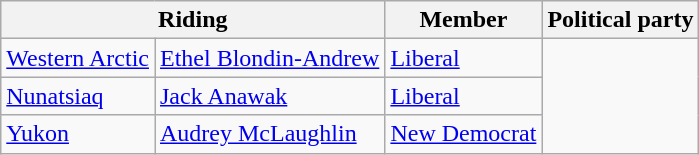<table class="wikitable">
<tr>
<th colspan=2>Riding</th>
<th>Member</th>
<th>Political party</th>
</tr>
<tr>
<td><a href='#'>Western Arctic</a></td>
<td><a href='#'>Ethel Blondin-Andrew</a></td>
<td><a href='#'>Liberal</a></td>
</tr>
<tr>
<td><a href='#'>Nunatsiaq</a></td>
<td><a href='#'>Jack Anawak</a></td>
<td><a href='#'>Liberal</a></td>
</tr>
<tr>
<td><a href='#'>Yukon</a></td>
<td><a href='#'>Audrey McLaughlin</a></td>
<td><a href='#'>New Democrat</a></td>
</tr>
</table>
